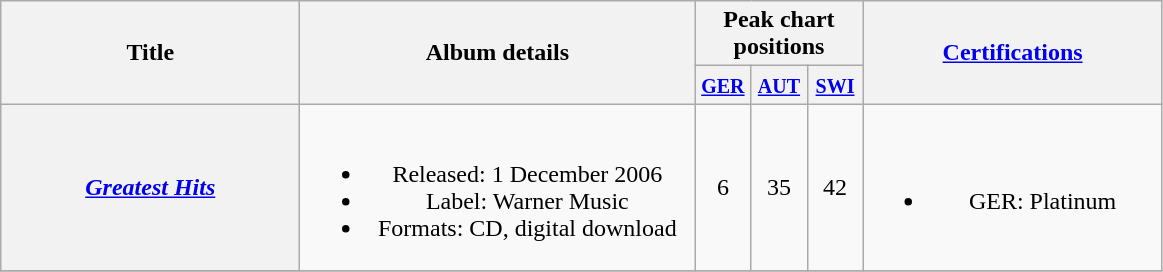<table class="wikitable plainrowheaders" style="text-align:center;" border="1">
<tr>
<th scope="col" rowspan="2" style="width:12em;">Title</th>
<th scope="col" rowspan="2" style="width:16em;">Album details</th>
<th scope="col" colspan="3">Peak chart positions</th>
<th scope="col" rowspan="2" style="width:12em;"><a href='#'>Certifications</a></th>
</tr>
<tr>
<th width="30"><small><a href='#'>GER</a></small></th>
<th width="30"><small><a href='#'>AUT</a></small></th>
<th width="30"><small><a href='#'>SWI</a></small></th>
</tr>
<tr>
<th scope="row"><em><a href='#'>Greatest Hits</a></em></th>
<td><br><ul><li>Released: 1 December 2006</li><li>Label: Warner Music</li><li>Formats: CD, digital download</li></ul></td>
<td align="center">6</td>
<td align="center">35</td>
<td align="center">42</td>
<td><br><ul><li>GER: Platinum</li></ul></td>
</tr>
<tr>
</tr>
</table>
